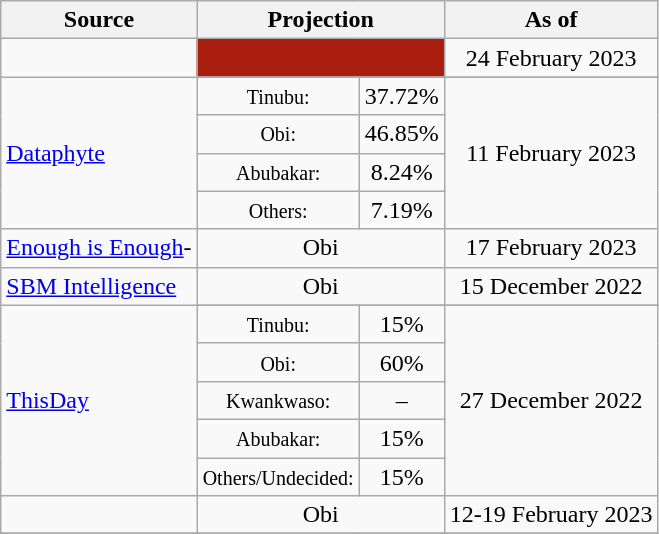<table class="wikitable" style="text-align:center">
<tr>
<th>Source</th>
<th colspan=2>Projection</th>
<th>As of</th>
</tr>
<tr>
<td align="left"></td>
<td colspan=2 bgcolor=#a91e0e></td>
<td>24 February 2023</td>
</tr>
<tr>
<td rowspan=5 align="left"><a href='#'>Dataphyte</a></td>
</tr>
<tr>
<td><small>Tinubu:</small></td>
<td>37.72%</td>
<td rowspan=4>11 February 2023</td>
</tr>
<tr>
<td><small>Obi:</small></td>
<td>46.85%</td>
</tr>
<tr>
<td><small>Abubakar:</small></td>
<td>8.24%</td>
</tr>
<tr>
<td><small>Others:</small></td>
<td>7.19%</td>
</tr>
<tr>
<td align="left"><a href='#'>Enough is Enough</a>-<br></td>
<td colspan=2 >Obi</td>
<td>17 February 2023</td>
</tr>
<tr>
<td align="left"><a href='#'>SBM Intelligence</a></td>
<td colspan=2 >Obi</td>
<td>15 December 2022</td>
</tr>
<tr>
<td rowspan=6 align="left"><a href='#'>ThisDay</a></td>
</tr>
<tr>
<td><small>Tinubu:</small></td>
<td>15%</td>
<td rowspan=5>27 December 2022</td>
</tr>
<tr>
<td><small>Obi:</small></td>
<td>60%</td>
</tr>
<tr>
<td><small>Kwankwaso:</small></td>
<td>–</td>
</tr>
<tr>
<td><small>Abubakar:</small></td>
<td>15%</td>
</tr>
<tr>
<td><small>Others/Undecided:</small></td>
<td>15%</td>
</tr>
<tr>
<td align="left"></td>
<td colspan=2 >Obi</td>
<td>12-19 February 2023</td>
</tr>
<tr>
</tr>
</table>
